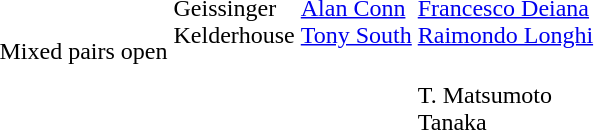<table>
<tr>
<td rowspan="2">Mixed pairs open</td>
<td rowspan="2" valign=top> <br> Geissinger <br> Kelderhouse</td>
<td rowspan="2" valign=top> <br> <a href='#'>Alan Conn</a> <br> <a href='#'>Tony South</a></td>
<td valign=top> <br> <a href='#'>Francesco Deiana</a> <br> <a href='#'>Raimondo Longhi</a></td>
</tr>
<tr>
<td valign=top> <br> T. Matsumoto <br> Tanaka</td>
</tr>
</table>
